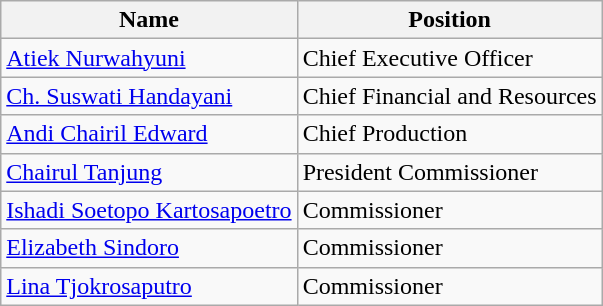<table class="wikitable">
<tr>
<th>Name</th>
<th>Position</th>
</tr>
<tr>
<td><a href='#'>Atiek Nurwahyuni</a></td>
<td>Chief Executive Officer</td>
</tr>
<tr>
<td><a href='#'>Ch. Suswati Handayani</a></td>
<td>Chief Financial and Resources</td>
</tr>
<tr>
<td><a href='#'>Andi Chairil Edward</a></td>
<td>Chief Production</td>
</tr>
<tr>
<td><a href='#'>Chairul Tanjung</a></td>
<td>President Commissioner</td>
</tr>
<tr>
<td><a href='#'>Ishadi Soetopo Kartosapoetro</a></td>
<td>Commissioner</td>
</tr>
<tr>
<td><a href='#'>Elizabeth Sindoro</a></td>
<td>Commissioner</td>
</tr>
<tr>
<td><a href='#'>Lina Tjokrosaputro</a></td>
<td>Commissioner</td>
</tr>
</table>
